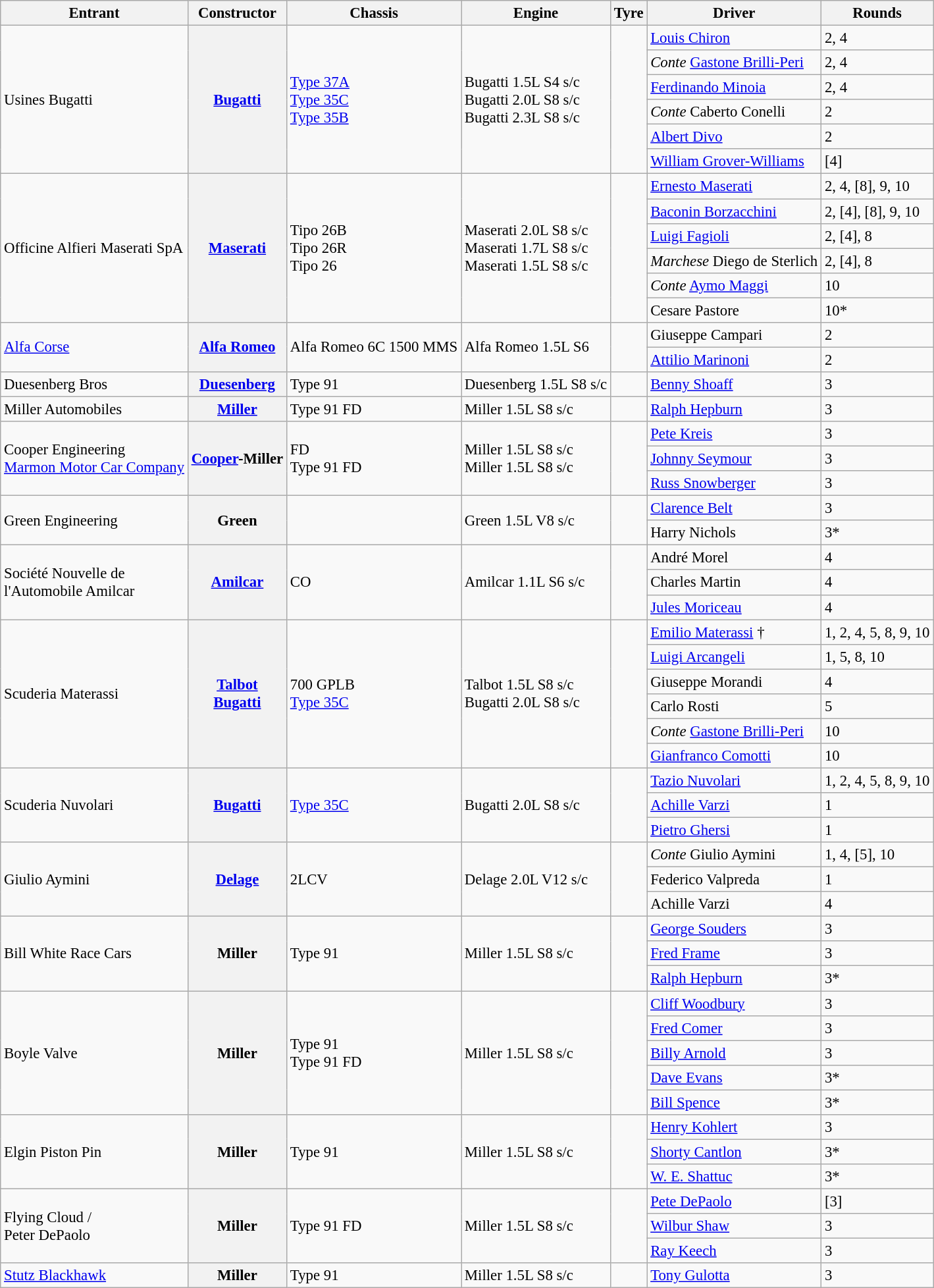<table class="wikitable" style="font-size: 95%">
<tr>
<th>Entrant</th>
<th>Constructor</th>
<th>Chassis</th>
<th>Engine</th>
<th>Tyre</th>
<th>Driver</th>
<th>Rounds</th>
</tr>
<tr>
<td rowspan=6> Usines Bugatti</td>
<th rowspan=6><a href='#'>Bugatti</a></th>
<td rowspan=6><a href='#'>Type 37A</a><br><a href='#'>Type 35C</a> <br><a href='#'>Type 35B</a></td>
<td rowspan=6>Bugatti 1.5L S4 s/c<br> Bugatti 2.0L S8 s/c<br> Bugatti 2.3L S8 s/c</td>
<td rowspan=6></td>
<td> <a href='#'>Louis Chiron</a></td>
<td>2, 4</td>
</tr>
<tr>
<td> <em>Conte</em> <a href='#'>Gastone Brilli-Peri</a></td>
<td>2, 4</td>
</tr>
<tr>
<td> <a href='#'>Ferdinando Minoia</a></td>
<td>2, 4</td>
</tr>
<tr>
<td> <em>Conte</em> Caberto Conelli</td>
<td>2</td>
</tr>
<tr>
<td> <a href='#'>Albert Divo</a></td>
<td>2</td>
</tr>
<tr>
<td> <a href='#'>William Grover-Williams</a></td>
<td>[4]</td>
</tr>
<tr>
<td rowspan=6> Officine Alfieri Maserati SpA</td>
<th rowspan=6><a href='#'>Maserati</a></th>
<td rowspan=6>Tipo 26B<br>Tipo 26R<br>Tipo 26</td>
<td rowspan=6>Maserati 2.0L S8 s/c<br> Maserati 1.7L S8 s/c<br> Maserati 1.5L S8 s/c</td>
<td rowspan=6></td>
<td> <a href='#'>Ernesto Maserati</a></td>
<td>2, 4, [8], 9, 10</td>
</tr>
<tr>
<td> <a href='#'>Baconin Borzacchini</a></td>
<td>2, [4], [8], 9, 10</td>
</tr>
<tr>
<td> <a href='#'>Luigi Fagioli</a></td>
<td>2, [4], 8</td>
</tr>
<tr>
<td> <em>Marchese</em> Diego de Sterlich</td>
<td>2, [4], 8</td>
</tr>
<tr>
<td> <em>Conte</em> <a href='#'>Aymo Maggi</a></td>
<td>10</td>
</tr>
<tr>
<td> Cesare Pastore</td>
<td>10*</td>
</tr>
<tr>
<td rowspan=2> <a href='#'>Alfa Corse</a></td>
<th rowspan=2><a href='#'>Alfa Romeo</a></th>
<td rowspan=2>Alfa Romeo 6C 1500 MMS</td>
<td rowspan=2>Alfa Romeo 1.5L S6</td>
<td rowspan=2></td>
<td> Giuseppe Campari</td>
<td>2</td>
</tr>
<tr>
<td> <a href='#'>Attilio Marinoni</a></td>
<td>2</td>
</tr>
<tr>
<td> Duesenberg Bros</td>
<th><a href='#'>Duesenberg</a></th>
<td>Type 91</td>
<td>Duesenberg 1.5L S8 s/c</td>
<td></td>
<td> <a href='#'>Benny Shoaff</a></td>
<td>3</td>
</tr>
<tr>
<td> Miller Automobiles</td>
<th><a href='#'>Miller</a></th>
<td>Type 91 FD</td>
<td>Miller 1.5L S8 s/c</td>
<td></td>
<td> <a href='#'>Ralph Hepburn</a></td>
<td>3</td>
</tr>
<tr>
<td rowspan=3> Cooper Engineering<br><a href='#'>Marmon Motor Car Company</a></td>
<th rowspan=3><a href='#'>Cooper</a>-Miller</th>
<td rowspan=3>FD<br>Type 91 FD</td>
<td rowspan=3>Miller 1.5L S8 s/c<br>Miller 1.5L S8 s/c</td>
<td rowspan=3></td>
<td> <a href='#'>Pete Kreis</a></td>
<td>3</td>
</tr>
<tr>
<td> <a href='#'>Johnny Seymour</a></td>
<td>3</td>
</tr>
<tr>
<td> <a href='#'>Russ Snowberger</a></td>
<td>3</td>
</tr>
<tr>
<td rowspan=2> Green Engineering</td>
<th rowspan=2>Green</th>
<td rowspan=2></td>
<td rowspan=2>Green 1.5L V8 s/c</td>
<td rowspan=2></td>
<td> <a href='#'>Clarence Belt</a></td>
<td>3</td>
</tr>
<tr>
<td> Harry Nichols</td>
<td>3*</td>
</tr>
<tr>
<td rowspan=3> Société Nouvelle de<br>l'Automobile Amilcar</td>
<th rowspan=3><a href='#'>Amilcar</a></th>
<td rowspan=3>CO</td>
<td rowspan=3>Amilcar 1.1L S6 s/c</td>
<td rowspan=3></td>
<td> André Morel</td>
<td>4</td>
</tr>
<tr>
<td> Charles Martin</td>
<td>4</td>
</tr>
<tr>
<td> <a href='#'>Jules Moriceau</a></td>
<td>4</td>
</tr>
<tr>
<td rowspan=6> Scuderia Materassi</td>
<th rowspan=6><a href='#'>Talbot</a><br> <a href='#'>Bugatti</a></th>
<td rowspan=6>700 GPLB<br><a href='#'>Type 35C</a></td>
<td rowspan=6>Talbot 1.5L S8 s/c<br> Bugatti 2.0L S8 s/c</td>
<td rowspan=6></td>
<td> <a href='#'>Emilio Materassi</a> †</td>
<td>1, 2, 4, 5, 8, 9, 10</td>
</tr>
<tr>
<td> <a href='#'>Luigi Arcangeli</a></td>
<td>1, 5, 8, 10</td>
</tr>
<tr>
<td> Giuseppe Morandi</td>
<td>4</td>
</tr>
<tr>
<td> Carlo Rosti</td>
<td>5</td>
</tr>
<tr>
<td> <em>Conte</em> <a href='#'>Gastone Brilli-Peri</a></td>
<td>10</td>
</tr>
<tr>
<td> <a href='#'>Gianfranco Comotti</a></td>
<td>10</td>
</tr>
<tr>
<td rowspan=3> Scuderia Nuvolari</td>
<th rowspan=3><a href='#'>Bugatti</a></th>
<td rowspan=3><a href='#'>Type 35C</a></td>
<td rowspan=3>Bugatti 2.0L S8 s/c</td>
<td rowspan=3></td>
<td> <a href='#'>Tazio Nuvolari</a></td>
<td>1, 2, 4, 5, 8, 9, 10</td>
</tr>
<tr>
<td> <a href='#'>Achille Varzi</a></td>
<td>1</td>
</tr>
<tr>
<td> <a href='#'>Pietro Ghersi</a></td>
<td>1</td>
</tr>
<tr>
<td rowspan=3> Giulio Aymini</td>
<th rowspan=3><a href='#'>Delage</a></th>
<td rowspan=3>2LCV</td>
<td rowspan=3>Delage 2.0L V12 s/c</td>
<td rowspan=3></td>
<td> <em>Conte</em> Giulio Aymini</td>
<td>1, 4, [5], 10</td>
</tr>
<tr>
<td> Federico Valpreda</td>
<td>1</td>
</tr>
<tr>
<td> Achille Varzi</td>
<td>4</td>
</tr>
<tr>
<td rowspan=3> Bill White Race Cars</td>
<th rowspan=3>Miller</th>
<td rowspan=3>Type 91</td>
<td rowspan=3>Miller 1.5L S8 s/c</td>
<td rowspan=3></td>
<td> <a href='#'>George Souders</a></td>
<td>3</td>
</tr>
<tr>
<td> <a href='#'>Fred Frame</a></td>
<td>3</td>
</tr>
<tr>
<td> <a href='#'>Ralph Hepburn</a></td>
<td>3*</td>
</tr>
<tr>
<td rowspan=5> Boyle Valve</td>
<th rowspan=5>Miller</th>
<td rowspan=5>Type 91<br>Type 91 FD</td>
<td rowspan=5>Miller 1.5L S8 s/c</td>
<td rowspan=5></td>
<td> <a href='#'>Cliff Woodbury</a></td>
<td>3</td>
</tr>
<tr>
<td> <a href='#'>Fred Comer</a></td>
<td>3</td>
</tr>
<tr>
<td> <a href='#'>Billy Arnold</a></td>
<td>3</td>
</tr>
<tr>
<td> <a href='#'>Dave Evans</a></td>
<td>3*</td>
</tr>
<tr>
<td> <a href='#'>Bill Spence</a></td>
<td>3*</td>
</tr>
<tr>
<td rowspan=3> Elgin Piston Pin</td>
<th rowspan=3>Miller</th>
<td rowspan=3>Type 91</td>
<td rowspan=3>Miller 1.5L S8 s/c</td>
<td rowspan=3></td>
<td> <a href='#'>Henry Kohlert</a></td>
<td>3</td>
</tr>
<tr>
<td> <a href='#'>Shorty Cantlon</a></td>
<td>3*</td>
</tr>
<tr>
<td> <a href='#'>W. E. Shattuc</a></td>
<td>3*</td>
</tr>
<tr>
<td rowspan=3> Flying Cloud /<br>Peter DePaolo</td>
<th rowspan=3>Miller</th>
<td rowspan=3>Type 91 FD</td>
<td rowspan=3>Miller 1.5L S8 s/c</td>
<td rowspan=3></td>
<td> <a href='#'>Pete DePaolo</a></td>
<td>[3]</td>
</tr>
<tr>
<td> <a href='#'>Wilbur Shaw</a></td>
<td>3</td>
</tr>
<tr>
<td> <a href='#'>Ray Keech</a></td>
<td>3</td>
</tr>
<tr>
<td> <a href='#'>Stutz Blackhawk</a></td>
<th>Miller</th>
<td>Type 91</td>
<td>Miller 1.5L S8 s/c</td>
<td></td>
<td> <a href='#'>Tony Gulotta</a></td>
<td>3</td>
</tr>
</table>
